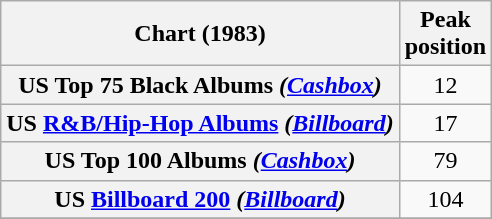<table class="wikitable plainrowheaders" style="text-align:center;">
<tr>
<th>Chart (1983)</th>
<th>Peak<br>position</th>
</tr>
<tr>
<th scope="row">US Top 75 Black Albums <em>(<a href='#'>Cashbox</a>)</em> </th>
<td>12</td>
</tr>
<tr>
<th scope="row">US <a href='#'>R&B/Hip-Hop Albums</a> <em>(<a href='#'>Billboard</a>)</em> </th>
<td>17</td>
</tr>
<tr>
<th scope="row">US Top 100 Albums <em>(<a href='#'>Cashbox</a>)</em> </th>
<td>79</td>
</tr>
<tr>
<th scope="row">US <a href='#'>Billboard 200</a> <em>(<a href='#'>Billboard</a>)</em> </th>
<td>104</td>
</tr>
<tr>
</tr>
</table>
